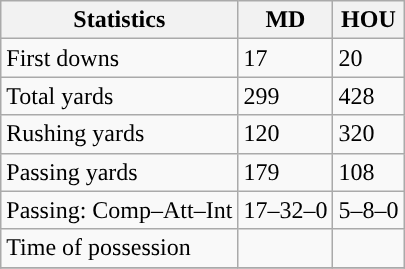<table class="wikitable" style="float: left;">
<tr>
<th>Statistics</th>
<th>MD</th>
<th>HOU</th>
</tr>
<tr>
<td>First downs</td>
<td>17</td>
<td>20</td>
</tr>
<tr>
<td>Total yards</td>
<td>299</td>
<td>428</td>
</tr>
<tr>
<td>Rushing yards</td>
<td>120</td>
<td>320</td>
</tr>
<tr>
<td>Passing yards</td>
<td>179</td>
<td>108</td>
</tr>
<tr>
<td>Passing: Comp–Att–Int</td>
<td>17–32–0</td>
<td>5–8–0</td>
</tr>
<tr>
<td>Time of possession</td>
<td></td>
<td></td>
</tr>
<tr>
</tr>
</table>
